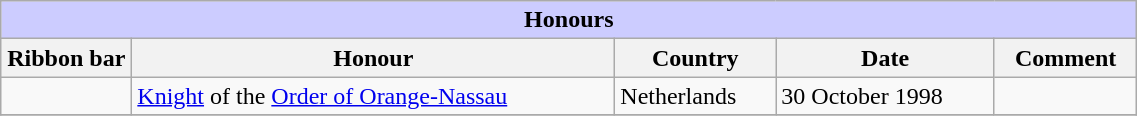<table class="wikitable" style="width:60%;">
<tr style="background:#ccf; text-align:center;">
<td colspan=5><strong>Honours</strong></td>
</tr>
<tr>
<th style="width:80px;">Ribbon bar</th>
<th>Honour</th>
<th>Country</th>
<th>Date</th>
<th>Comment</th>
</tr>
<tr>
<td></td>
<td><a href='#'>Knight</a> of the <a href='#'>Order of Orange-Nassau</a></td>
<td>Netherlands</td>
<td>30 October 1998</td>
<td></td>
</tr>
<tr>
</tr>
</table>
